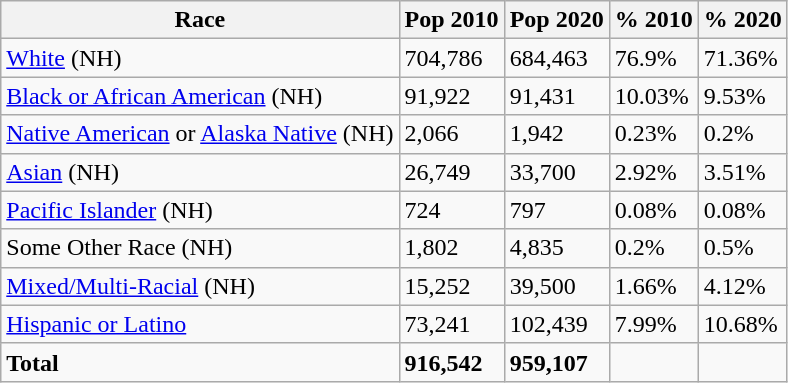<table class="wikitable">
<tr>
<th>Race</th>
<th>Pop 2010</th>
<th>Pop 2020</th>
<th>% 2010</th>
<th>% 2020</th>
</tr>
<tr>
<td><a href='#'>White</a> (NH)</td>
<td>704,786</td>
<td>684,463</td>
<td>76.9%</td>
<td>71.36%</td>
</tr>
<tr>
<td><a href='#'>Black or African American</a> (NH)</td>
<td>91,922</td>
<td>91,431</td>
<td>10.03%</td>
<td>9.53%</td>
</tr>
<tr>
<td><a href='#'>Native American</a> or <a href='#'>Alaska Native</a> (NH)</td>
<td>2,066</td>
<td>1,942</td>
<td>0.23%</td>
<td>0.2%</td>
</tr>
<tr>
<td><a href='#'>Asian</a> (NH)</td>
<td>26,749</td>
<td>33,700</td>
<td>2.92%</td>
<td>3.51%</td>
</tr>
<tr>
<td><a href='#'>Pacific Islander</a> (NH)</td>
<td>724</td>
<td>797</td>
<td>0.08%</td>
<td>0.08%</td>
</tr>
<tr>
<td>Some Other Race (NH)</td>
<td>1,802</td>
<td>4,835</td>
<td>0.2%</td>
<td>0.5%</td>
</tr>
<tr>
<td><a href='#'>Mixed/Multi-Racial</a> (NH)</td>
<td>15,252</td>
<td>39,500</td>
<td>1.66%</td>
<td>4.12%</td>
</tr>
<tr>
<td><a href='#'>Hispanic or Latino</a></td>
<td>73,241</td>
<td>102,439</td>
<td>7.99%</td>
<td>10.68%</td>
</tr>
<tr>
<td><strong>Total</strong></td>
<td><strong>916,542</strong></td>
<td><strong>959,107</strong></td>
<td></td>
<td></td>
</tr>
</table>
